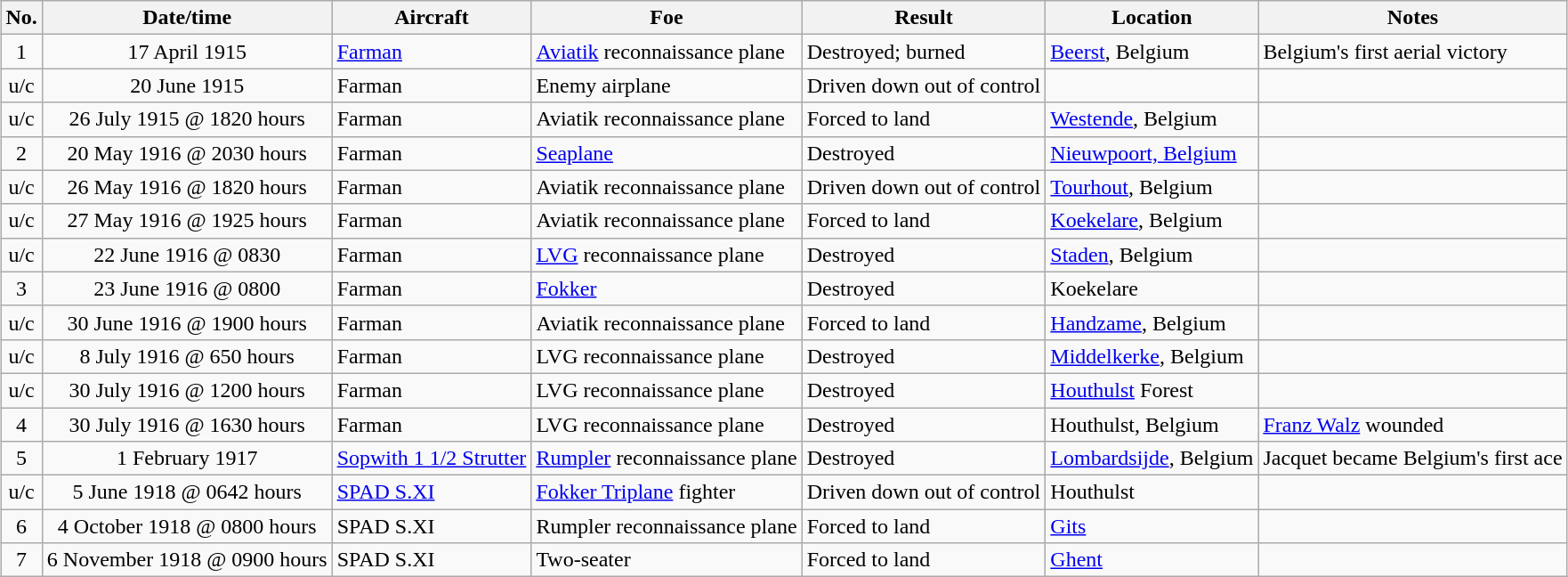<table class="wikitable" style="margin:1em auto 1em auto;">
<tr>
<th>No.</th>
<th>Date/time</th>
<th>Aircraft</th>
<th>Foe</th>
<th>Result</th>
<th>Location</th>
<th>Notes</th>
</tr>
<tr>
<td style="text-align:center;">1</td>
<td style="text-align:center;">17 April 1915</td>
<td><a href='#'>Farman</a></td>
<td><a href='#'>Aviatik</a> reconnaissance plane</td>
<td>Destroyed; burned</td>
<td><a href='#'>Beerst</a>, Belgium</td>
<td>Belgium's first aerial victory</td>
</tr>
<tr>
<td style="text-align:center;">u/c</td>
<td style="text-align:center;">20 June 1915</td>
<td>Farman</td>
<td>Enemy airplane</td>
<td>Driven down out of control</td>
<td></td>
<td></td>
</tr>
<tr>
<td style="text-align:center;">u/c</td>
<td style="text-align:center;">26 July 1915 @ 1820 hours</td>
<td>Farman</td>
<td>Aviatik reconnaissance plane</td>
<td>Forced to land</td>
<td><a href='#'>Westende</a>, Belgium</td>
<td></td>
</tr>
<tr>
<td style="text-align:center;">2</td>
<td style="text-align:center;">20 May 1916 @ 2030 hours</td>
<td>Farman</td>
<td><a href='#'>Seaplane</a></td>
<td>Destroyed</td>
<td><a href='#'>Nieuwpoort, Belgium</a></td>
<td></td>
</tr>
<tr>
<td style="text-align:center;">u/c</td>
<td style="text-align:center;">26 May 1916 @ 1820 hours</td>
<td>Farman</td>
<td>Aviatik reconnaissance plane</td>
<td>Driven down out of control</td>
<td><a href='#'>Tourhout</a>, Belgium</td>
<td></td>
</tr>
<tr>
<td style="text-align:center;">u/c</td>
<td style="text-align:center;">27 May 1916 @ 1925 hours</td>
<td>Farman</td>
<td>Aviatik reconnaissance plane</td>
<td>Forced to land</td>
<td><a href='#'>Koekelare</a>, Belgium</td>
<td></td>
</tr>
<tr>
<td style="text-align:center;">u/c</td>
<td style="text-align:center;">22 June 1916 @ 0830</td>
<td>Farman</td>
<td><a href='#'>LVG</a> reconnaissance plane</td>
<td>Destroyed</td>
<td><a href='#'>Staden</a>, Belgium</td>
<td></td>
</tr>
<tr>
<td style="text-align:center;">3</td>
<td style="text-align:center;">23 June 1916 @ 0800</td>
<td>Farman</td>
<td><a href='#'>Fokker</a></td>
<td>Destroyed</td>
<td>Koekelare</td>
<td></td>
</tr>
<tr>
<td style="text-align:center;">u/c</td>
<td style="text-align:center;">30 June 1916 @ 1900 hours</td>
<td>Farman</td>
<td>Aviatik reconnaissance plane</td>
<td>Forced to land</td>
<td><a href='#'>Handzame</a>, Belgium</td>
<td></td>
</tr>
<tr>
<td style="text-align:center;">u/c</td>
<td style="text-align:center;">8 July 1916 @ 650 hours</td>
<td>Farman</td>
<td>LVG reconnaissance plane</td>
<td>Destroyed</td>
<td><a href='#'>Middelkerke</a>, Belgium</td>
<td></td>
</tr>
<tr>
<td style="text-align:center;">u/c</td>
<td style="text-align:center;">30 July 1916 @ 1200 hours</td>
<td>Farman</td>
<td>LVG reconnaissance plane</td>
<td>Destroyed</td>
<td><a href='#'>Houthulst</a> Forest</td>
<td></td>
</tr>
<tr>
<td style="text-align:center;">4</td>
<td style="text-align:center;">30 July 1916 @ 1630 hours</td>
<td>Farman</td>
<td>LVG reconnaissance plane</td>
<td>Destroyed</td>
<td>Houthulst, Belgium</td>
<td><a href='#'>Franz Walz</a> wounded</td>
</tr>
<tr>
<td style="text-align:center;">5</td>
<td style="text-align:center;">1 February 1917</td>
<td><a href='#'>Sopwith 1 1/2 Strutter</a></td>
<td><a href='#'>Rumpler</a> reconnaissance plane</td>
<td>Destroyed</td>
<td><a href='#'>Lombardsijde</a>, Belgium</td>
<td>Jacquet became Belgium's first ace</td>
</tr>
<tr>
<td style="text-align:center;">u/c</td>
<td style="text-align:center;">5 June 1918 @ 0642 hours</td>
<td><a href='#'>SPAD S.XI</a></td>
<td><a href='#'>Fokker Triplane</a> fighter</td>
<td>Driven down out of control</td>
<td>Houthulst</td>
<td></td>
</tr>
<tr>
<td style="text-align:center;">6</td>
<td style="text-align:center;">4 October 1918 @ 0800 hours</td>
<td>SPAD S.XI</td>
<td>Rumpler reconnaissance plane</td>
<td>Forced to land</td>
<td><a href='#'>Gits</a></td>
<td></td>
</tr>
<tr>
<td style="text-align:center;">7</td>
<td style="text-align:center;">6 November 1918 @ 0900 hours</td>
<td>SPAD S.XI</td>
<td>Two-seater</td>
<td>Forced to land</td>
<td><a href='#'>Ghent</a></td>
<td></td>
</tr>
</table>
